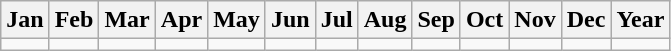<table class="wikitable">
<tr>
<th>Jan</th>
<th>Feb</th>
<th>Mar</th>
<th>Apr</th>
<th>May</th>
<th>Jun</th>
<th>Jul</th>
<th>Aug</th>
<th>Sep</th>
<th>Oct</th>
<th>Nov</th>
<th>Dec</th>
<th>Year</th>
</tr>
<tr>
<td></td>
<td></td>
<td></td>
<td></td>
<td></td>
<td></td>
<td></td>
<td></td>
<td></td>
<td></td>
<td></td>
<td></td>
<td></td>
</tr>
</table>
